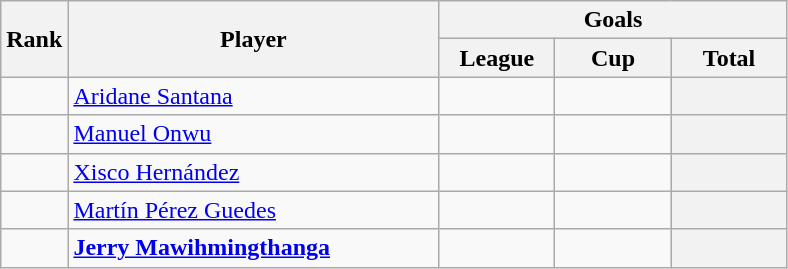<table class="wikitable">
<tr>
<th rowspan="2" width="30px">Rank</th>
<th rowspan="2" width="240px">Player</th>
<th colspan="3" width="210px">Goals</th>
</tr>
<tr>
<th width="70px">League</th>
<th width="70px">Cup</th>
<th width="70px">Total</th>
</tr>
<tr>
<td></td>
<td> <a href='#'>Aridane Santana</a></td>
<td></td>
<td></td>
<th></th>
</tr>
<tr>
<td></td>
<td> <a href='#'>Manuel Onwu</a></td>
<td></td>
<td></td>
<th></th>
</tr>
<tr>
<td></td>
<td> <a href='#'>Xisco Hernández</a></td>
<td></td>
<td></td>
<th></th>
</tr>
<tr>
<td></td>
<td> <a href='#'>Martín Pérez Guedes</a></td>
<td></td>
<td></td>
<th></th>
</tr>
<tr>
<td></td>
<td> <strong><a href='#'>Jerry Mawihmingthanga</a></strong></td>
<td></td>
<td></td>
<th></th>
</tr>
</table>
